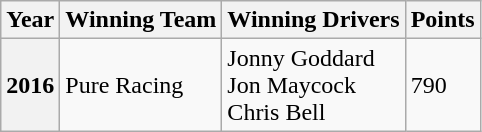<table class="wikitable">
<tr>
<th>Year</th>
<th>Winning Team</th>
<th>Winning Drivers</th>
<th>Points</th>
</tr>
<tr>
<th>2016</th>
<td>Pure Racing</td>
<td>Jonny Goddard<br>Jon Maycock<br>Chris Bell</td>
<td>790</td>
</tr>
</table>
